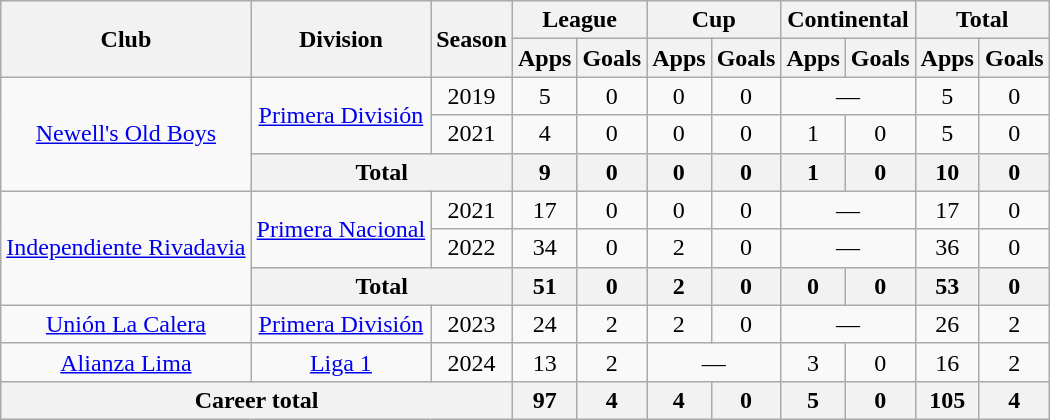<table class="wikitable center" style="text-align: center">
<tr>
<th rowspan="2">Club</th>
<th rowspan="2">Division</th>
<th rowspan="2">Season</th>
<th colspan="2">League</th>
<th colspan="2">Cup</th>
<th colspan="2">Continental</th>
<th colspan="2">Total</th>
</tr>
<tr>
<th>Apps</th>
<th>Goals</th>
<th>Apps</th>
<th>Goals</th>
<th>Apps</th>
<th>Goals</th>
<th>Apps</th>
<th>Goals</th>
</tr>
<tr>
<td rowspan="3"><a href='#'>Newell's Old Boys</a></td>
<td rowspan="2"><a href='#'>Primera División</a></td>
<td>2019</td>
<td>5</td>
<td>0</td>
<td>0</td>
<td>0</td>
<td colspan="2">—</td>
<td>5</td>
<td>0</td>
</tr>
<tr>
<td>2021</td>
<td>4</td>
<td>0</td>
<td>0</td>
<td>0</td>
<td>1</td>
<td>0</td>
<td>5</td>
<td>0</td>
</tr>
<tr>
<th colspan="2">Total</th>
<th>9</th>
<th>0</th>
<th>0</th>
<th>0</th>
<th>1</th>
<th>0</th>
<th>10</th>
<th>0</th>
</tr>
<tr>
<td rowspan="3"><a href='#'>Independiente Rivadavia</a></td>
<td rowspan="2"><a href='#'>Primera Nacional</a></td>
<td>2021</td>
<td>17</td>
<td>0</td>
<td>0</td>
<td>0</td>
<td colspan="2">—</td>
<td>17</td>
<td>0</td>
</tr>
<tr>
<td>2022</td>
<td>34</td>
<td>0</td>
<td>2</td>
<td>0</td>
<td colspan="2">—</td>
<td>36</td>
<td>0</td>
</tr>
<tr>
<th colspan="2">Total</th>
<th>51</th>
<th>0</th>
<th>2</th>
<th>0</th>
<th>0</th>
<th>0</th>
<th>53</th>
<th>0</th>
</tr>
<tr>
<td><a href='#'>Unión La Calera</a></td>
<td><a href='#'>Primera División</a></td>
<td>2023</td>
<td>24</td>
<td>2</td>
<td>2</td>
<td>0</td>
<td colspan="2">—</td>
<td>26</td>
<td>2</td>
</tr>
<tr>
<td><a href='#'>Alianza Lima</a></td>
<td><a href='#'>Liga 1</a></td>
<td>2024</td>
<td>13</td>
<td>2</td>
<td colspan="2">—</td>
<td>3</td>
<td>0</td>
<td>16</td>
<td>2</td>
</tr>
<tr>
<th colspan="3">Career total</th>
<th>97</th>
<th>4</th>
<th>4</th>
<th>0</th>
<th>5</th>
<th>0</th>
<th>105</th>
<th>4</th>
</tr>
</table>
